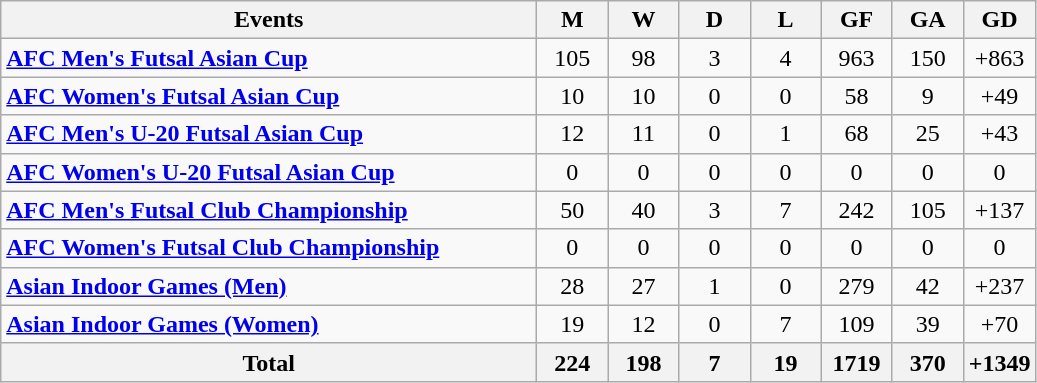<table class="wikitable" style="text-align: center">
<tr>
<th width=350>Events</th>
<th width=40>M</th>
<th width=40>W</th>
<th width=40>D</th>
<th width=40>L</th>
<th width=40>GF</th>
<th width=40>GA</th>
<th width=40>GD</th>
</tr>
<tr>
<td align=left><strong><a href='#'>AFC Men's Futsal Asian Cup</a></strong></td>
<td>105</td>
<td>98</td>
<td>3</td>
<td>4</td>
<td>963</td>
<td>150</td>
<td>+863</td>
</tr>
<tr>
<td align=left><strong><a href='#'>AFC Women's Futsal Asian Cup</a></strong></td>
<td>10</td>
<td>10</td>
<td>0</td>
<td>0</td>
<td>58</td>
<td>9</td>
<td>+49</td>
</tr>
<tr>
<td align=left><strong><a href='#'>AFC Men's U-20 Futsal Asian Cup</a></strong></td>
<td>12</td>
<td>11</td>
<td>0</td>
<td>1</td>
<td>68</td>
<td>25</td>
<td>+43</td>
</tr>
<tr>
<td align=left><strong><a href='#'>AFC Women's U-20 Futsal Asian Cup</a></strong></td>
<td>0</td>
<td>0</td>
<td>0</td>
<td>0</td>
<td>0</td>
<td>0</td>
<td>0</td>
</tr>
<tr>
<td align=left><strong><a href='#'>AFC Men's Futsal Club Championship</a></strong></td>
<td>50</td>
<td>40</td>
<td>3</td>
<td>7</td>
<td>242</td>
<td>105</td>
<td>+137</td>
</tr>
<tr>
<td align=left><strong><a href='#'>AFC Women's Futsal Club Championship</a></strong></td>
<td>0</td>
<td>0</td>
<td>0</td>
<td>0</td>
<td>0</td>
<td>0</td>
<td>0</td>
</tr>
<tr>
<td align=left><strong><a href='#'>Asian Indoor Games (Men)</a></strong></td>
<td>28</td>
<td>27</td>
<td>1</td>
<td>0</td>
<td>279</td>
<td>42</td>
<td>+237</td>
</tr>
<tr>
<td align=left><strong><a href='#'>Asian Indoor Games (Women)</a></strong></td>
<td>19</td>
<td>12</td>
<td>0</td>
<td>7</td>
<td>109</td>
<td>39</td>
<td>+70</td>
</tr>
<tr>
<th>Total</th>
<th><strong>224</strong></th>
<th><strong>198</strong></th>
<th><strong>7</strong></th>
<th><strong>19</strong></th>
<th><strong>1719</strong></th>
<th><strong>370</strong></th>
<th><strong>+1349</strong></th>
</tr>
</table>
